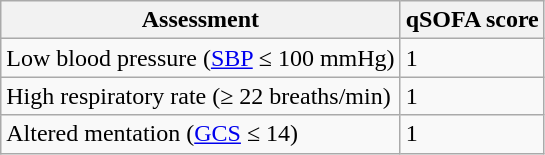<table class="wikitable">
<tr>
<th>Assessment</th>
<th>qSOFA score</th>
</tr>
<tr>
<td>Low blood pressure (<a href='#'>SBP</a> ≤ 100 mmHg)</td>
<td>1</td>
</tr>
<tr>
<td>High respiratory rate (≥ 22 breaths/min)</td>
<td>1</td>
</tr>
<tr>
<td>Altered mentation (<a href='#'>GCS</a> ≤ 14)</td>
<td>1</td>
</tr>
</table>
